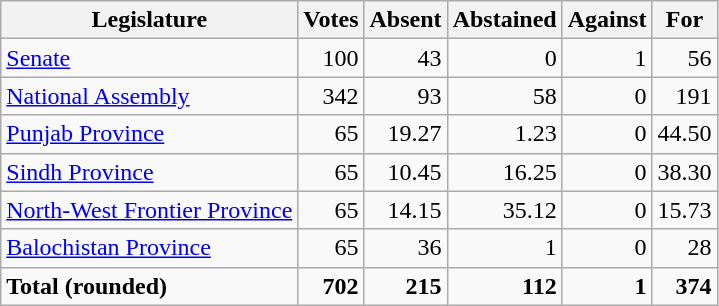<table class="wikitable" style="text-align:right">
<tr>
<th>Legislature</th>
<th>Votes</th>
<th>Absent</th>
<th>Abstained</th>
<th>Against</th>
<th>For</th>
</tr>
<tr>
<td align="left"><a href='#'>Senate</a></td>
<td>100</td>
<td>43</td>
<td>0</td>
<td>1</td>
<td>56</td>
</tr>
<tr>
<td align="left"><a href='#'>National Assembly</a></td>
<td>342</td>
<td>93</td>
<td>58</td>
<td>0</td>
<td>191</td>
</tr>
<tr>
<td align="left"><a href='#'>Punjab Province</a></td>
<td>65</td>
<td>19.27</td>
<td>1.23</td>
<td>0</td>
<td>44.50</td>
</tr>
<tr>
<td align="left"><a href='#'>Sindh Province</a></td>
<td>65</td>
<td>10.45</td>
<td>16.25</td>
<td>0</td>
<td>38.30</td>
</tr>
<tr>
<td align="left"><a href='#'>North-West Frontier Province</a></td>
<td>65</td>
<td>14.15</td>
<td>35.12</td>
<td>0</td>
<td>15.73</td>
</tr>
<tr>
<td align="left"><a href='#'>Balochistan Province</a></td>
<td>65</td>
<td>36</td>
<td>1</td>
<td>0</td>
<td>28</td>
</tr>
<tr>
<td align="left"><strong>Total (rounded)</strong></td>
<td><strong>702</strong></td>
<td><strong>215</strong></td>
<td><strong>112</strong></td>
<td><strong>1</strong></td>
<td><strong>374</strong></td>
</tr>
</table>
